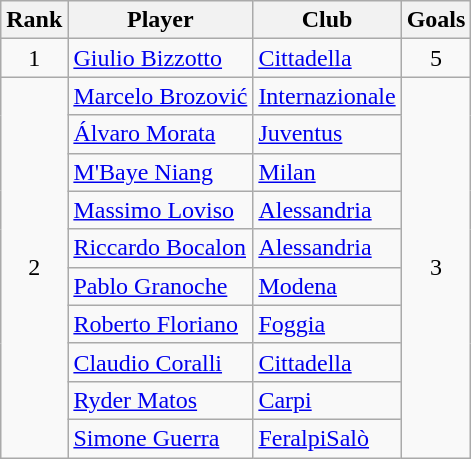<table class="wikitable sortable" style="text-align:center">
<tr>
<th>Rank</th>
<th>Player</th>
<th>Club</th>
<th>Goals</th>
</tr>
<tr>
<td>1</td>
<td align="left"> <a href='#'>Giulio Bizzotto</a></td>
<td align="left"><a href='#'>Cittadella</a></td>
<td>5</td>
</tr>
<tr>
<td rowspan="10">2</td>
<td align="left"> <a href='#'>Marcelo Brozović</a></td>
<td align="left"><a href='#'>Internazionale</a></td>
<td rowspan="10">3</td>
</tr>
<tr>
<td align="left"> <a href='#'>Álvaro Morata</a></td>
<td align="left"><a href='#'>Juventus</a></td>
</tr>
<tr>
<td align="left"> <a href='#'>M'Baye Niang</a></td>
<td align="left"><a href='#'>Milan</a></td>
</tr>
<tr>
<td align="left"> <a href='#'>Massimo Loviso</a></td>
<td align="left"><a href='#'>Alessandria</a></td>
</tr>
<tr>
<td align="left"> <a href='#'>Riccardo Bocalon</a></td>
<td align="left"><a href='#'>Alessandria</a></td>
</tr>
<tr>
<td align="left"> <a href='#'>Pablo Granoche</a></td>
<td align="left"><a href='#'>Modena</a></td>
</tr>
<tr>
<td align="left"> <a href='#'>Roberto Floriano</a></td>
<td align="left"><a href='#'>Foggia</a></td>
</tr>
<tr>
<td align="left"> <a href='#'>Claudio Coralli</a></td>
<td align="left"><a href='#'>Cittadella</a></td>
</tr>
<tr>
<td align="left"> <a href='#'>Ryder Matos</a></td>
<td align="left"><a href='#'>Carpi</a></td>
</tr>
<tr>
<td align="left"> <a href='#'>Simone Guerra</a></td>
<td align="left"><a href='#'>FeralpiSalò</a></td>
</tr>
</table>
